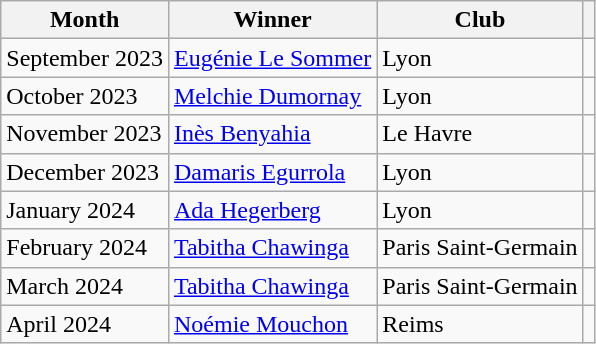<table class="wikitable">
<tr>
<th>Month</th>
<th>Winner</th>
<th>Club</th>
<th></th>
</tr>
<tr>
<td>September 2023</td>
<td> <a href='#'>Eugénie Le Sommer</a></td>
<td>Lyon</td>
<td></td>
</tr>
<tr>
<td>October 2023</td>
<td> <a href='#'>Melchie Dumornay</a></td>
<td>Lyon</td>
<td></td>
</tr>
<tr>
<td>November 2023</td>
<td> <a href='#'>Inès Benyahia</a></td>
<td>Le Havre</td>
<td></td>
</tr>
<tr>
<td>December 2023</td>
<td> <a href='#'>Damaris Egurrola</a></td>
<td>Lyon</td>
<td></td>
</tr>
<tr>
<td>January 2024</td>
<td> <a href='#'>Ada Hegerberg</a></td>
<td>Lyon</td>
<td></td>
</tr>
<tr>
<td>February 2024</td>
<td> <a href='#'>Tabitha Chawinga</a></td>
<td>Paris Saint-Germain</td>
<td></td>
</tr>
<tr>
<td>March 2024</td>
<td> <a href='#'>Tabitha Chawinga</a></td>
<td>Paris Saint-Germain</td>
<td></td>
</tr>
<tr>
<td>April 2024</td>
<td> <a href='#'>Noémie Mouchon</a></td>
<td>Reims</td>
<td></td>
</tr>
</table>
